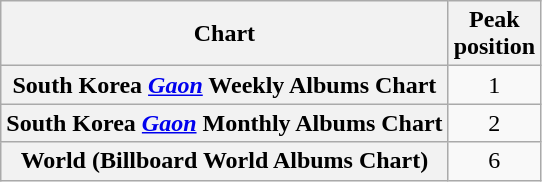<table class="wikitable sortable plainrowheaders">
<tr>
<th scope="col">Chart</th>
<th scope="col">Peak<br>position</th>
</tr>
<tr>
<th scope="row">South Korea <em><a href='#'>Gaon</a></em> Weekly Albums Chart</th>
<td style="text-align:center;">1</td>
</tr>
<tr>
<th scope="row">South Korea <em><a href='#'>Gaon</a></em> Monthly Albums Chart</th>
<td style="text-align:center;">2</td>
</tr>
<tr>
<th scope="row">World (Billboard World Albums Chart)</th>
<td style="text-align:center;">6</td>
</tr>
</table>
